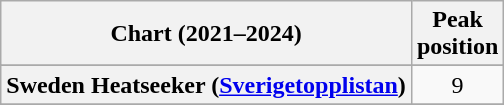<table class="wikitable sortable plainrowheaders" style="text-align:center">
<tr>
<th scope="col">Chart (2021–2024)</th>
<th scope="col">Peak<br>position</th>
</tr>
<tr>
</tr>
<tr>
<th scope="row">Sweden Heatseeker (<a href='#'>Sverigetopplistan</a>)</th>
<td>9</td>
</tr>
<tr>
</tr>
</table>
